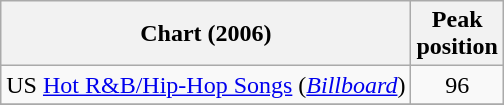<table class="wikitable">
<tr>
<th align="left">Chart (2006)</th>
<th align="center">Peak <br>position</th>
</tr>
<tr>
<td align="left">US <a href='#'>Hot R&B/Hip-Hop Songs</a> (<a href='#'><em>Billboard</em></a>)</td>
<td align="center">96</td>
</tr>
<tr>
</tr>
</table>
